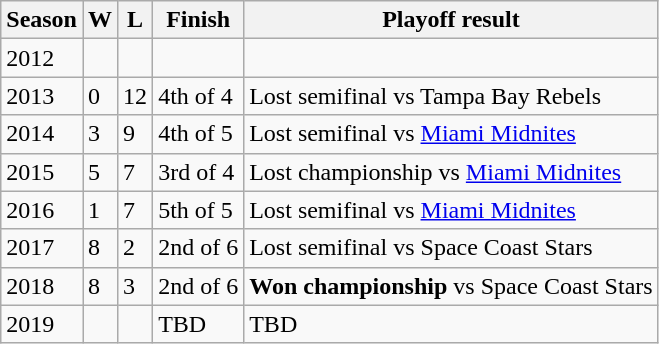<table class="wikitable">
<tr>
<th>Season</th>
<th>W</th>
<th>L</th>
<th>Finish</th>
<th>Playoff result</th>
</tr>
<tr>
<td>2012</td>
<td></td>
<td></td>
<td></td>
<td></td>
</tr>
<tr>
<td>2013</td>
<td>0</td>
<td>12</td>
<td>4th of 4</td>
<td>Lost semifinal vs Tampa Bay Rebels</td>
</tr>
<tr>
<td>2014</td>
<td>3</td>
<td>9</td>
<td>4th of 5</td>
<td>Lost semifinal vs <a href='#'>Miami Midnites</a></td>
</tr>
<tr>
<td>2015</td>
<td>5</td>
<td>7</td>
<td>3rd of 4</td>
<td>Lost championship vs <a href='#'>Miami Midnites</a></td>
</tr>
<tr>
<td>2016</td>
<td>1</td>
<td>7</td>
<td>5th of 5</td>
<td>Lost semifinal vs <a href='#'>Miami Midnites</a></td>
</tr>
<tr>
<td>2017</td>
<td>8</td>
<td>2</td>
<td>2nd of 6</td>
<td>Lost semifinal vs Space Coast Stars</td>
</tr>
<tr>
<td>2018</td>
<td>8</td>
<td>3</td>
<td>2nd of 6</td>
<td><strong>Won championship</strong> vs Space Coast Stars</td>
</tr>
<tr>
<td>2019</td>
<td></td>
<td></td>
<td>TBD</td>
<td>TBD</td>
</tr>
</table>
